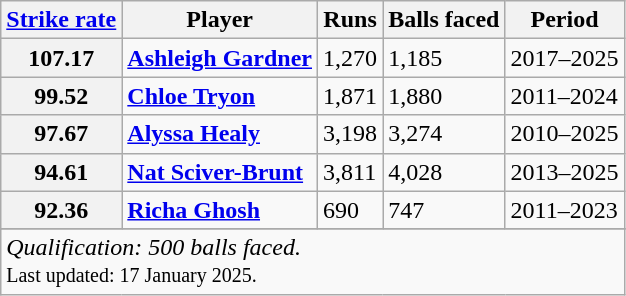<table class="wikitable sortable defaultcenter col2left">
<tr>
<th scope="col"><a href='#'>Strike rate</a></th>
<th scope="col" class=unsortable>Player</th>
<th scope="col">Runs</th>
<th scope="col">Balls faced</th>
<th scope="col" class=unsortable>Period</th>
</tr>
<tr>
<th scope=row>107.17</th>
<td> <strong><a href='#'>Ashleigh Gardner</a></strong></td>
<td>1,270</td>
<td>1,185</td>
<td>2017–2025</td>
</tr>
<tr>
<th scope=row>99.52</th>
<td> <strong><a href='#'>Chloe Tryon</a></strong></td>
<td>1,871</td>
<td>1,880</td>
<td>2011–2024</td>
</tr>
<tr>
<th scope=row>97.67</th>
<td> <strong><a href='#'>Alyssa Healy</a></strong></td>
<td>3,198</td>
<td>3,274</td>
<td>2010–2025</td>
</tr>
<tr>
<th scope=row>94.61</th>
<td> <strong><a href='#'>Nat Sciver-Brunt</a></strong></td>
<td>3,811</td>
<td>4,028</td>
<td>2013–2025</td>
</tr>
<tr>
<th scope=row>92.36</th>
<td> <strong><a href='#'>Richa Ghosh</a></strong></td>
<td>690</td>
<td>747</td>
<td>2011–2023</td>
</tr>
<tr>
</tr>
<tr class=sortbottom>
<td scope=row colspan=5 style="text-align:left;"><em>Qualification: 500 balls faced.</em><br><small>Last updated: 17 January 2025.</small></td>
</tr>
</table>
